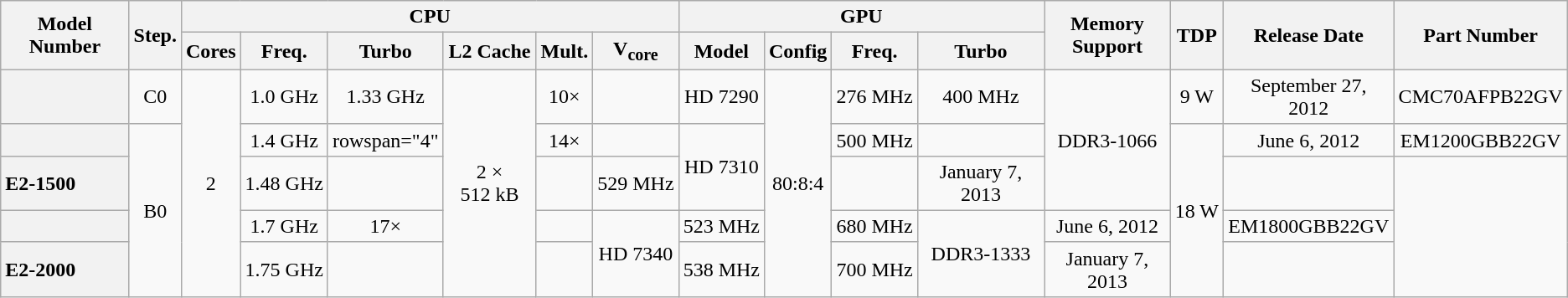<table class="wikitable" style="text-align: center;">
<tr>
<th rowspan="2">Model Number</th>
<th rowspan="2">Step.</th>
<th colspan="6">CPU</th>
<th colspan="4">GPU</th>
<th rowspan="2">Memory<br>Support</th>
<th rowspan="2">TDP</th>
<th rowspan="2">Release Date</th>
<th rowspan="2">Part Number</th>
</tr>
<tr>
<th>Cores</th>
<th>Freq.</th>
<th>Turbo</th>
<th>L2 Cache</th>
<th>Mult.</th>
<th>V<sub>core</sub></th>
<th>Model</th>
<th>Config</th>
<th>Freq.</th>
<th>Turbo</th>
</tr>
<tr>
<th style="text-align: left;"></th>
<td>C0</td>
<td rowspan="5">2</td>
<td>1.0 GHz</td>
<td>1.33 GHz</td>
<td rowspan="5">2 × 512 kB</td>
<td>10×</td>
<td></td>
<td>HD 7290</td>
<td rowspan="5">80:8:4</td>
<td>276 MHz</td>
<td>400 MHz</td>
<td rowspan="3">DDR3-1066</td>
<td>9 W</td>
<td>September 27, 2012</td>
<td>CMC70AFPB22GV</td>
</tr>
<tr>
<th style="text-align: left;"></th>
<td rowspan="4">B0</td>
<td>1.4 GHz</td>
<td>rowspan="4" </td>
<td>14×</td>
<td></td>
<td rowspan="2">HD 7310</td>
<td>500 MHz</td>
<td></td>
<td rowspan="4">18 W</td>
<td>June 6, 2012</td>
<td>EM1200GBB22GV</td>
</tr>
<tr>
<th style="text-align: left;">E2-1500</th>
<td>1.48 GHz</td>
<td></td>
<td></td>
<td>529 MHz</td>
<td></td>
<td>January 7, 2013</td>
<td></td>
</tr>
<tr>
<th style="text-align: left;"></th>
<td>1.7 GHz</td>
<td>17×</td>
<td></td>
<td rowspan="2">HD 7340</td>
<td>523 MHz</td>
<td>680 MHz</td>
<td rowspan="2">DDR3-1333</td>
<td>June 6, 2012</td>
<td>EM1800GBB22GV</td>
</tr>
<tr>
<th style="text-align: left;">E2-2000</th>
<td>1.75 GHz</td>
<td></td>
<td></td>
<td>538 MHz</td>
<td>700 MHz</td>
<td>January 7, 2013</td>
<td></td>
</tr>
</table>
